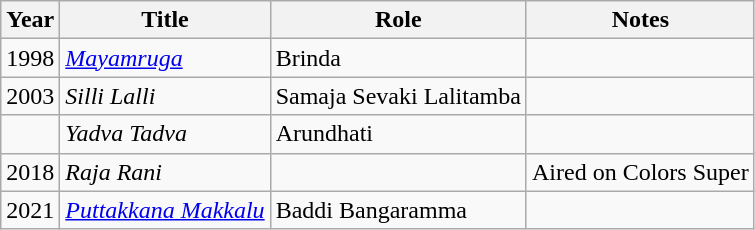<table class="wikitable sortable">
<tr>
<th>Year</th>
<th>Title</th>
<th>Role</th>
<th>Notes</th>
</tr>
<tr>
<td>1998</td>
<td><em><a href='#'>Mayamruga</a></em></td>
<td>Brinda</td>
</tr>
<tr>
<td>2003</td>
<td><em>Silli Lalli</em></td>
<td>Samaja Sevaki Lalitamba</td>
<td></td>
</tr>
<tr>
<td></td>
<td><em>Yadva Tadva</em></td>
<td>Arundhati</td>
<td></td>
</tr>
<tr>
<td>2018</td>
<td><em>Raja Rani</em></td>
<td></td>
<td>Aired on Colors Super</td>
</tr>
<tr>
<td>2021</td>
<td><em><a href='#'>Puttakkana Makkalu</a></em></td>
<td>Baddi Bangaramma</td>
</tr>
</table>
